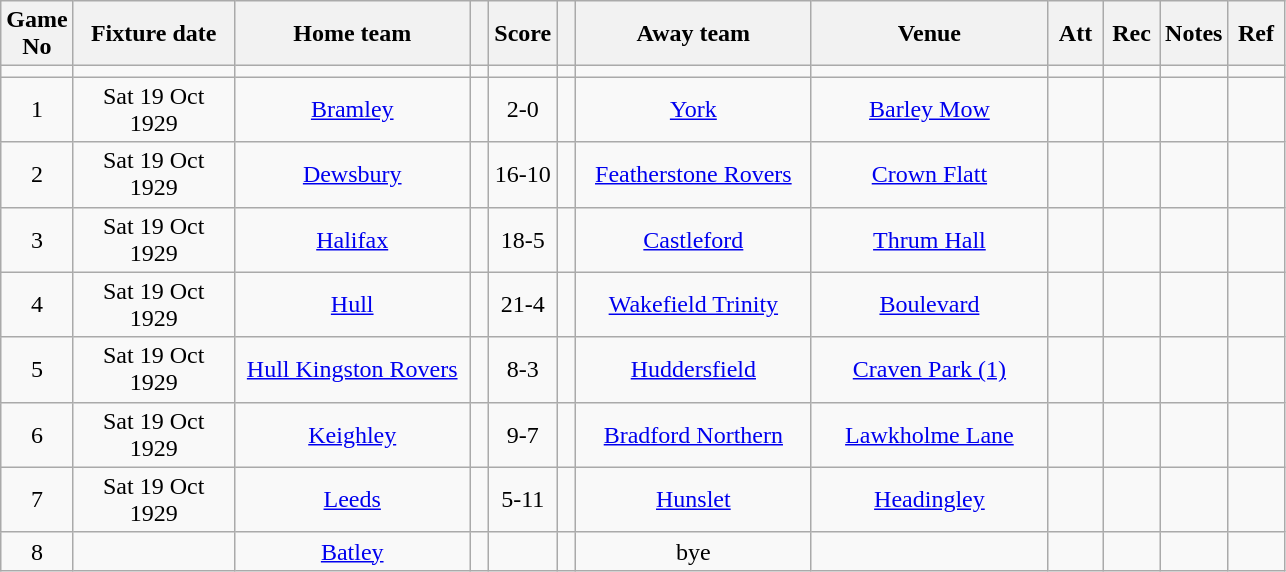<table class="wikitable" style="text-align:center;">
<tr>
<th width=20 abbr="No">Game No</th>
<th width=100 abbr="Date">Fixture date</th>
<th width=150 abbr="Home team">Home team</th>
<th width=5 abbr="space"></th>
<th width=20 abbr="Score">Score</th>
<th width=5 abbr="space"></th>
<th width=150 abbr="Away team">Away team</th>
<th width=150 abbr="Venue">Venue</th>
<th width=30 abbr="Att">Att</th>
<th width=30 abbr="Rec">Rec</th>
<th width=20 abbr="Notes">Notes</th>
<th width=30 abbr="Ref">Ref</th>
</tr>
<tr>
<td></td>
<td></td>
<td></td>
<td></td>
<td></td>
<td></td>
<td></td>
<td></td>
<td></td>
<td></td>
<td></td>
<td></td>
</tr>
<tr>
<td>1</td>
<td>Sat 19 Oct 1929</td>
<td><a href='#'>Bramley</a></td>
<td></td>
<td>2-0</td>
<td></td>
<td><a href='#'>York</a></td>
<td><a href='#'>Barley Mow</a></td>
<td></td>
<td></td>
<td></td>
<td></td>
</tr>
<tr>
<td>2</td>
<td>Sat 19 Oct 1929</td>
<td><a href='#'>Dewsbury</a></td>
<td></td>
<td>16-10</td>
<td></td>
<td><a href='#'>Featherstone Rovers</a></td>
<td><a href='#'>Crown Flatt</a></td>
<td></td>
<td></td>
<td></td>
<td></td>
</tr>
<tr>
<td>3</td>
<td>Sat 19 Oct 1929</td>
<td><a href='#'>Halifax</a></td>
<td></td>
<td>18-5</td>
<td></td>
<td><a href='#'>Castleford</a></td>
<td><a href='#'>Thrum Hall</a></td>
<td></td>
<td></td>
<td></td>
<td></td>
</tr>
<tr>
<td>4</td>
<td>Sat 19 Oct 1929</td>
<td><a href='#'>Hull</a></td>
<td></td>
<td>21-4</td>
<td></td>
<td><a href='#'>Wakefield Trinity</a></td>
<td><a href='#'>Boulevard</a></td>
<td></td>
<td></td>
<td></td>
<td></td>
</tr>
<tr>
<td>5</td>
<td>Sat 19 Oct 1929</td>
<td><a href='#'>Hull Kingston Rovers</a></td>
<td></td>
<td>8-3</td>
<td></td>
<td><a href='#'>Huddersfield</a></td>
<td><a href='#'>Craven Park (1)</a></td>
<td></td>
<td></td>
<td></td>
<td></td>
</tr>
<tr>
<td>6</td>
<td>Sat 19 Oct 1929</td>
<td><a href='#'>Keighley</a></td>
<td></td>
<td>9-7</td>
<td></td>
<td><a href='#'>Bradford Northern</a></td>
<td><a href='#'>Lawkholme Lane</a></td>
<td></td>
<td></td>
<td></td>
<td></td>
</tr>
<tr>
<td>7</td>
<td>Sat 19 Oct 1929</td>
<td><a href='#'>Leeds</a></td>
<td></td>
<td>5-11</td>
<td></td>
<td><a href='#'>Hunslet</a></td>
<td><a href='#'>Headingley</a></td>
<td></td>
<td></td>
<td></td>
<td></td>
</tr>
<tr>
<td>8</td>
<td></td>
<td><a href='#'>Batley</a></td>
<td></td>
<td></td>
<td></td>
<td>bye</td>
<td></td>
<td></td>
<td></td>
<td></td>
<td></td>
</tr>
</table>
